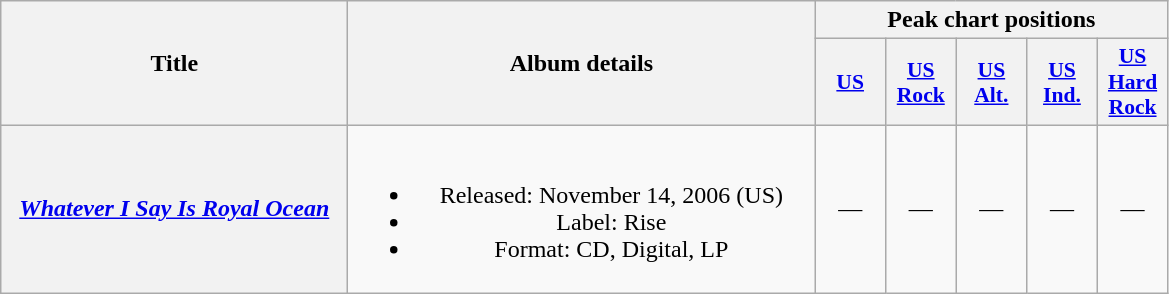<table class="wikitable plainrowheaders" style="text-align:center;">
<tr>
<th scope="col" rowspan="2" style="width:14em;">Title</th>
<th scope="col" rowspan="2" style="width:19em;">Album details</th>
<th scope="col" colspan="5">Peak chart positions</th>
</tr>
<tr>
<th scope="col" style="width:2.8em; font-size:90%;"><a href='#'>US</a><br></th>
<th scope="col" style="width:2.8em;font-size:90%;"><a href='#'>US<br>Rock</a><br></th>
<th scope="col" style="width:2.8em;font-size:90%;"><a href='#'>US<br> Alt.</a><br></th>
<th scope="col" style="width:2.8em;font-size:90%;"><a href='#'>US<br> Ind.</a><br></th>
<th scope="col" style="width:2.8em;font-size:90%;"><a href='#'>US<br> Hard Rock</a><br></th>
</tr>
<tr>
<th scope="row"><em><a href='#'>Whatever I Say Is Royal Ocean</a></em></th>
<td><br><ul><li>Released: November 14, 2006 <span>(US)</span></li><li>Label: Rise</li><li>Format: CD, Digital, LP</li></ul></td>
<td>—</td>
<td>—</td>
<td>—</td>
<td>—</td>
<td>—</td>
</tr>
</table>
